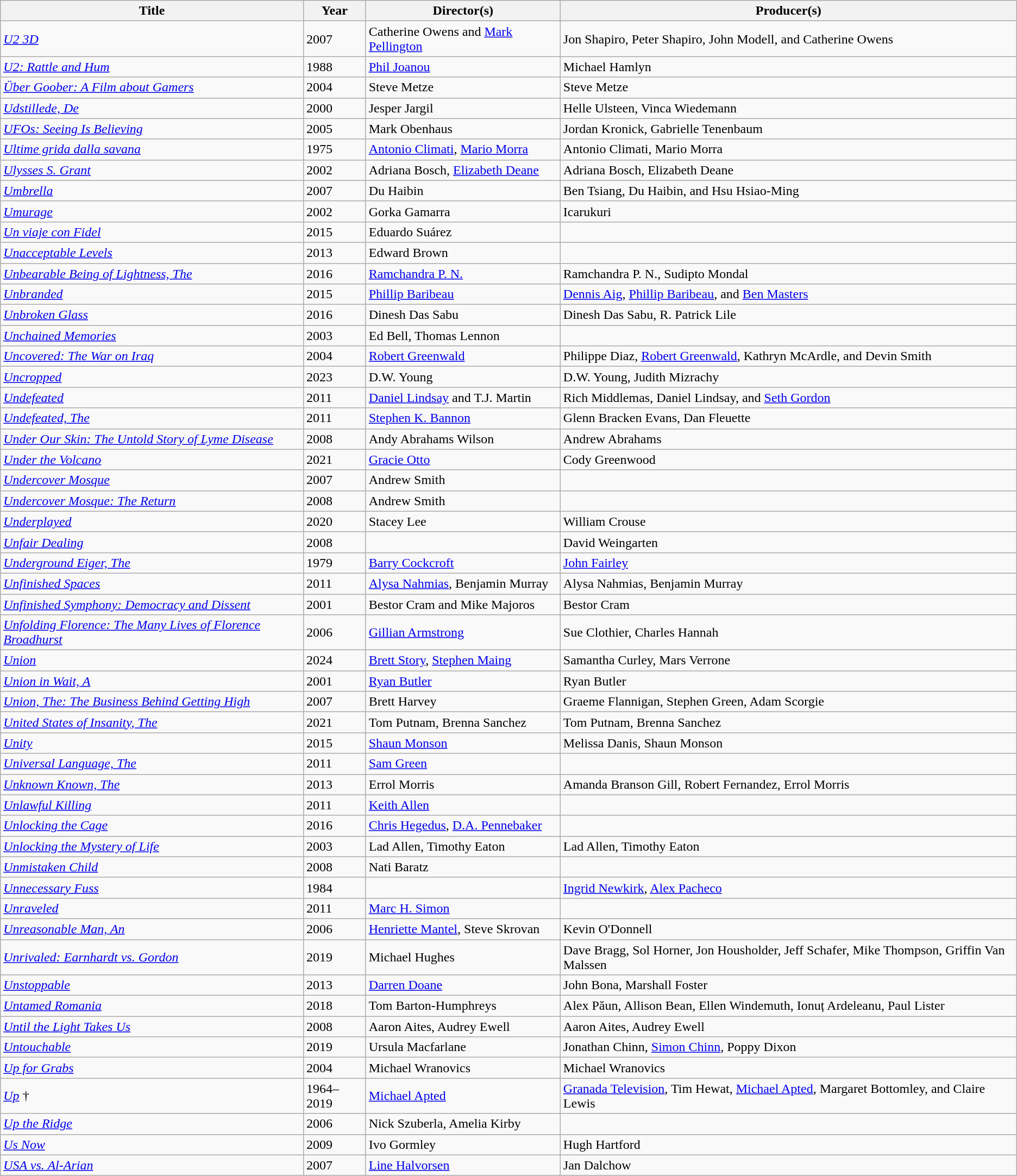<table class="wikitable sortable">
<tr>
<th>Title</th>
<th>Year</th>
<th>Director(s)</th>
<th>Producer(s)</th>
</tr>
<tr>
<td><em><a href='#'>U2 3D</a></em></td>
<td>2007</td>
<td>Catherine Owens and <a href='#'>Mark Pellington</a></td>
<td>Jon Shapiro, Peter Shapiro, John Modell, and Catherine Owens</td>
</tr>
<tr>
<td><em><a href='#'>U2: Rattle and Hum</a></em></td>
<td>1988</td>
<td><a href='#'>Phil Joanou</a></td>
<td>Michael Hamlyn</td>
</tr>
<tr>
<td><em><a href='#'>Über Goober: A Film about Gamers</a></em></td>
<td>2004</td>
<td>Steve Metze</td>
<td>Steve Metze</td>
</tr>
<tr>
<td><em><a href='#'>Udstillede, De</a></em></td>
<td>2000</td>
<td>Jesper Jargil</td>
<td>Helle Ulsteen, Vinca Wiedemann</td>
</tr>
<tr>
<td><em><a href='#'>UFOs: Seeing Is Believing</a></em></td>
<td>2005</td>
<td>Mark Obenhaus</td>
<td>Jordan Kronick, Gabrielle Tenenbaum</td>
</tr>
<tr>
<td><em><a href='#'>Ultime grida dalla savana</a></em></td>
<td>1975</td>
<td><a href='#'>Antonio Climati</a>, <a href='#'>Mario Morra</a></td>
<td>Antonio Climati, Mario Morra</td>
</tr>
<tr>
<td><em><a href='#'>Ulysses S. Grant</a></em></td>
<td>2002</td>
<td>Adriana Bosch, <a href='#'>Elizabeth Deane</a></td>
<td>Adriana Bosch, Elizabeth Deane</td>
</tr>
<tr>
<td><em><a href='#'>Umbrella</a></em></td>
<td>2007</td>
<td>Du Haibin</td>
<td>Ben Tsiang, Du Haibin, and Hsu Hsiao-Ming</td>
</tr>
<tr>
<td><em><a href='#'>Umurage</a></em></td>
<td>2002</td>
<td>Gorka Gamarra</td>
<td>Icarukuri</td>
</tr>
<tr>
<td><em><a href='#'>Un viaje con Fidel</a></em></td>
<td>2015</td>
<td>Eduardo Suárez</td>
<td></td>
</tr>
<tr>
<td><em><a href='#'>Unacceptable Levels</a></em></td>
<td>2013</td>
<td>Edward Brown</td>
<td></td>
</tr>
<tr>
<td><em><a href='#'>Unbearable Being of Lightness, The</a></em></td>
<td>2016</td>
<td><a href='#'>Ramchandra P. N.</a></td>
<td>Ramchandra P. N., Sudipto Mondal</td>
</tr>
<tr>
<td><em><a href='#'>Unbranded</a></em></td>
<td>2015</td>
<td><a href='#'>Phillip Baribeau</a></td>
<td><a href='#'>Dennis Aig</a>, <a href='#'>Phillip Baribeau</a>, and <a href='#'>Ben Masters</a></td>
</tr>
<tr>
<td><em><a href='#'>Unbroken Glass</a></em></td>
<td>2016</td>
<td>Dinesh Das Sabu</td>
<td>Dinesh Das Sabu, R. Patrick Lile</td>
</tr>
<tr>
<td><em><a href='#'>Unchained Memories</a></em></td>
<td>2003</td>
<td>Ed Bell, Thomas Lennon</td>
<td></td>
</tr>
<tr>
<td><em><a href='#'>Uncovered: The War on Iraq</a></em></td>
<td>2004</td>
<td><a href='#'>Robert Greenwald</a></td>
<td>Philippe Diaz, <a href='#'>Robert Greenwald</a>, Kathryn McArdle, and Devin Smith</td>
</tr>
<tr>
<td><em><a href='#'>Uncropped</a></em></td>
<td>2023</td>
<td>D.W. Young</td>
<td>D.W. Young, Judith Mizrachy</td>
</tr>
<tr>
<td><em><a href='#'>Undefeated</a></em></td>
<td>2011</td>
<td><a href='#'>Daniel Lindsay</a> and T.J. Martin</td>
<td>Rich Middlemas, Daniel Lindsay, and <a href='#'>Seth Gordon</a></td>
</tr>
<tr>
<td><em><a href='#'>Undefeated, The</a></em></td>
<td>2011</td>
<td><a href='#'>Stephen K. Bannon</a></td>
<td>Glenn Bracken Evans, Dan Fleuette</td>
</tr>
<tr>
<td><em><a href='#'>Under Our Skin: The Untold Story of Lyme Disease</a></em></td>
<td>2008</td>
<td>Andy Abrahams Wilson</td>
<td>Andrew Abrahams</td>
</tr>
<tr>
<td><em><a href='#'>Under the Volcano</a></em></td>
<td>2021</td>
<td><a href='#'>Gracie Otto</a></td>
<td>Cody Greenwood</td>
</tr>
<tr>
<td><em><a href='#'>Undercover Mosque</a></em></td>
<td>2007</td>
<td>Andrew Smith</td>
<td></td>
</tr>
<tr>
<td><em><a href='#'>Undercover Mosque: The Return</a></em></td>
<td>2008</td>
<td>Andrew Smith</td>
<td></td>
</tr>
<tr>
<td><em><a href='#'>Underplayed</a></em></td>
<td>2020</td>
<td>Stacey Lee</td>
<td>William Crouse</td>
</tr>
<tr>
<td><em><a href='#'>Unfair Dealing</a></em></td>
<td>2008</td>
<td></td>
<td>David Weingarten</td>
</tr>
<tr>
<td><em><a href='#'>Underground Eiger, The</a></em></td>
<td>1979</td>
<td><a href='#'>Barry Cockcroft</a></td>
<td><a href='#'>John Fairley</a></td>
</tr>
<tr>
<td><em><a href='#'>Unfinished Spaces</a></em></td>
<td>2011</td>
<td><a href='#'>Alysa Nahmias</a>, Benjamin Murray</td>
<td>Alysa Nahmias, Benjamin Murray</td>
</tr>
<tr>
<td><em><a href='#'>Unfinished Symphony: Democracy and Dissent</a></em></td>
<td>2001</td>
<td>Bestor Cram and Mike Majoros</td>
<td>Bestor Cram</td>
</tr>
<tr>
<td><em><a href='#'>Unfolding Florence: The Many Lives of Florence Broadhurst</a></em></td>
<td>2006</td>
<td><a href='#'>Gillian Armstrong</a></td>
<td>Sue Clothier, Charles Hannah</td>
</tr>
<tr>
<td><em><a href='#'>Union</a></em></td>
<td>2024</td>
<td><a href='#'>Brett Story</a>, <a href='#'>Stephen Maing</a></td>
<td>Samantha Curley, Mars Verrone</td>
</tr>
<tr>
<td><em><a href='#'>Union in Wait, A</a></em></td>
<td>2001</td>
<td><a href='#'>Ryan Butler</a></td>
<td>Ryan Butler</td>
</tr>
<tr>
<td><em><a href='#'>Union, The: The Business Behind Getting High</a></em></td>
<td>2007</td>
<td>Brett Harvey</td>
<td>Graeme Flannigan, Stephen Green, Adam Scorgie</td>
</tr>
<tr>
<td><em><a href='#'>United States of Insanity, The</a></em></td>
<td>2021</td>
<td>Tom Putnam, Brenna Sanchez</td>
<td>Tom Putnam, Brenna Sanchez</td>
</tr>
<tr>
<td><em><a href='#'>Unity</a></em></td>
<td>2015</td>
<td><a href='#'>Shaun Monson</a></td>
<td>Melissa Danis, Shaun Monson</td>
</tr>
<tr>
<td><em><a href='#'>Universal Language, The</a></em></td>
<td>2011</td>
<td><a href='#'>Sam Green</a></td>
<td></td>
</tr>
<tr>
<td><em><a href='#'>Unknown Known, The</a></em></td>
<td>2013</td>
<td>Errol Morris</td>
<td>Amanda Branson Gill, Robert Fernandez, Errol Morris</td>
</tr>
<tr>
<td><em><a href='#'>Unlawful Killing</a></em></td>
<td>2011</td>
<td><a href='#'>Keith Allen</a></td>
<td></td>
</tr>
<tr>
<td><em><a href='#'>Unlocking the Cage</a></em></td>
<td>2016</td>
<td><a href='#'>Chris Hegedus</a>, <a href='#'>D.A. Pennebaker</a></td>
<td></td>
</tr>
<tr>
<td><em><a href='#'>Unlocking the Mystery of Life</a></em></td>
<td>2003</td>
<td>Lad Allen, Timothy Eaton</td>
<td>Lad Allen, Timothy Eaton</td>
</tr>
<tr>
<td><em><a href='#'>Unmistaken Child</a></em></td>
<td>2008</td>
<td>Nati Baratz</td>
<td></td>
</tr>
<tr>
<td><em><a href='#'>Unnecessary Fuss</a></em></td>
<td>1984</td>
<td></td>
<td><a href='#'>Ingrid Newkirk</a>, <a href='#'>Alex Pacheco</a></td>
</tr>
<tr>
<td><em><a href='#'>Unraveled</a></em></td>
<td>2011</td>
<td><a href='#'>Marc H. Simon</a></td>
<td></td>
</tr>
<tr>
<td><em><a href='#'>Unreasonable Man, An</a></em></td>
<td>2006</td>
<td><a href='#'>Henriette Mantel</a>, Steve Skrovan</td>
<td>Kevin O'Donnell</td>
</tr>
<tr>
<td><em><a href='#'>Unrivaled: Earnhardt vs. Gordon</a></em></td>
<td>2019</td>
<td>Michael Hughes</td>
<td>Dave Bragg, Sol Horner, Jon Housholder, Jeff Schafer, Mike Thompson, Griffin Van Malssen</td>
</tr>
<tr>
<td><em><a href='#'>Unstoppable</a></em></td>
<td>2013</td>
<td><a href='#'>Darren Doane</a></td>
<td>John Bona, Marshall Foster</td>
</tr>
<tr>
<td><em><a href='#'>Untamed Romania</a></em></td>
<td>2018</td>
<td>Tom Barton-Humphreys</td>
<td>Alex Păun, Allison Bean, Ellen Windemuth, Ionuț Ardeleanu, Paul Lister</td>
</tr>
<tr>
<td><em><a href='#'>Until the Light Takes Us</a></em></td>
<td>2008</td>
<td>Aaron Aites, Audrey Ewell</td>
<td>Aaron Aites, Audrey Ewell</td>
</tr>
<tr>
<td><em><a href='#'>Untouchable</a></em></td>
<td>2019</td>
<td>Ursula Macfarlane</td>
<td>Jonathan Chinn, <a href='#'>Simon Chinn</a>, Poppy Dixon</td>
</tr>
<tr>
<td><em><a href='#'>Up for Grabs</a></em></td>
<td>2004</td>
<td>Michael Wranovics</td>
<td>Michael Wranovics</td>
</tr>
<tr>
<td><em><a href='#'>Up</a></em> †</td>
<td>1964–2019</td>
<td><a href='#'>Michael Apted</a></td>
<td><a href='#'>Granada Television</a>, Tim Hewat, <a href='#'>Michael Apted</a>, Margaret Bottomley, and Claire Lewis</td>
</tr>
<tr>
<td><em><a href='#'>Up the Ridge</a></em></td>
<td>2006</td>
<td>Nick Szuberla, Amelia Kirby</td>
<td></td>
</tr>
<tr>
<td><em><a href='#'>Us Now</a></em></td>
<td>2009</td>
<td>Ivo Gormley</td>
<td>Hugh Hartford</td>
</tr>
<tr>
<td><em><a href='#'>USA vs. Al-Arian</a></em></td>
<td>2007</td>
<td><a href='#'>Line Halvorsen</a></td>
<td>Jan Dalchow</td>
</tr>
</table>
